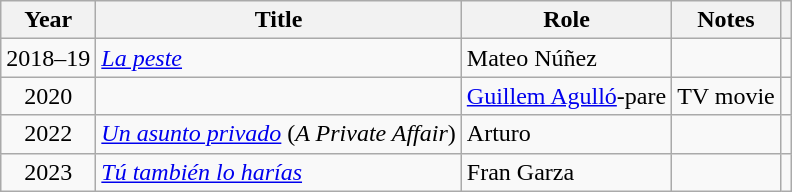<table class="wikitable sortable">
<tr>
<th>Year</th>
<th>Title</th>
<th>Role</th>
<th class="unsortable">Notes</th>
<th></th>
</tr>
<tr>
<td align = "center">2018–19</td>
<td><em><a href='#'>La peste</a></em></td>
<td>Mateo Núñez</td>
<td></td>
<td align = "center"></td>
</tr>
<tr>
<td align = "center">2020</td>
<td><em></em></td>
<td><a href='#'>Guillem Agulló</a>-pare</td>
<td>TV movie</td>
<td align = "center"></td>
</tr>
<tr>
<td align = "center">2022</td>
<td><em><a href='#'>Un asunto privado</a></em> (<em>A Private Affair</em>)</td>
<td>Arturo</td>
<td></td>
<td align = "center"></td>
</tr>
<tr>
<td align =" center">2023</td>
<td><em><a href='#'>Tú también lo harías</a></em></td>
<td>Fran Garza</td>
<td></td>
<td align = "center"></td>
</tr>
</table>
